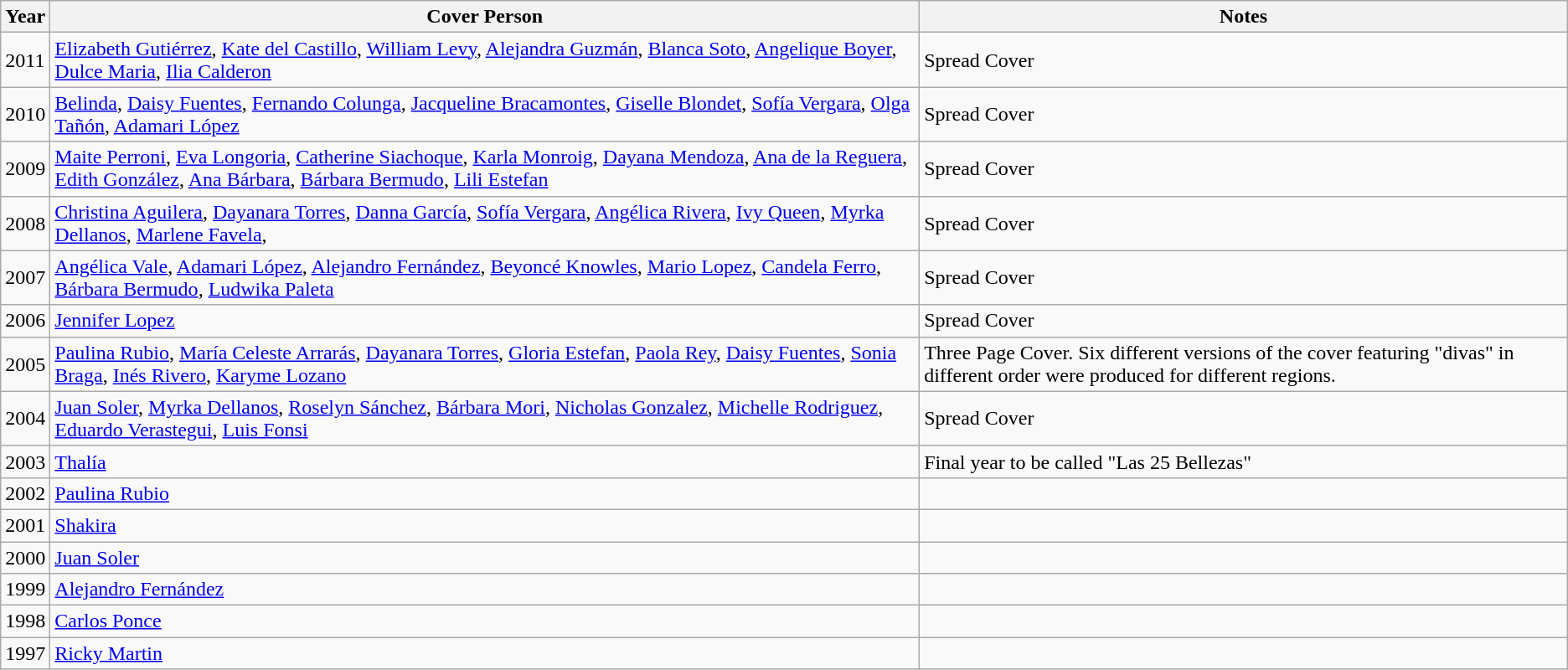<table class="wikitable">
<tr>
<th>Year</th>
<th>Cover Person</th>
<th>Notes</th>
</tr>
<tr>
<td>2011</td>
<td><a href='#'>Elizabeth Gutiérrez</a>, <a href='#'>Kate del Castillo</a>, <a href='#'>William Levy</a>, <a href='#'>Alejandra Guzmán</a>, <a href='#'>Blanca Soto</a>, <a href='#'>Angelique Boyer</a>, <a href='#'>Dulce Maria</a>, <a href='#'>Ilia Calderon</a></td>
<td>Spread Cover</td>
</tr>
<tr>
<td>2010</td>
<td><a href='#'>Belinda</a>, <a href='#'>Daisy Fuentes</a>, <a href='#'>Fernando Colunga</a>, <a href='#'>Jacqueline Bracamontes</a>, <a href='#'>Giselle Blondet</a>, <a href='#'>Sofía Vergara</a>, <a href='#'>Olga Tañón</a>, <a href='#'>Adamari López</a></td>
<td>Spread Cover</td>
</tr>
<tr>
<td>2009</td>
<td><a href='#'>Maite Perroni</a>, <a href='#'>Eva Longoria</a>, <a href='#'>Catherine Siachoque</a>, <a href='#'>Karla Monroig</a>, <a href='#'>Dayana Mendoza</a>, <a href='#'>Ana de la Reguera</a>, <a href='#'>Edith González</a>, <a href='#'>Ana Bárbara</a>, <a href='#'>Bárbara Bermudo</a>, <a href='#'>Lili Estefan</a></td>
<td>Spread Cover</td>
</tr>
<tr>
<td>2008</td>
<td><a href='#'>Christina Aguilera</a>, <a href='#'>Dayanara Torres</a>, <a href='#'>Danna García</a>, <a href='#'>Sofía Vergara</a>, <a href='#'>Angélica Rivera</a>, <a href='#'>Ivy Queen</a>, <a href='#'>Myrka Dellanos</a>, <a href='#'>Marlene Favela</a>,</td>
<td>Spread Cover</td>
</tr>
<tr>
<td>2007</td>
<td><a href='#'>Angélica Vale</a>, <a href='#'>Adamari López</a>, <a href='#'>Alejandro Fernández</a>, <a href='#'>Beyoncé Knowles</a>, <a href='#'>Mario Lopez</a>, <a href='#'>Candela Ferro</a>, <a href='#'>Bárbara Bermudo</a>, <a href='#'>Ludwika Paleta</a></td>
<td>Spread Cover</td>
</tr>
<tr>
<td>2006</td>
<td><a href='#'>Jennifer Lopez</a></td>
<td>Spread Cover</td>
</tr>
<tr>
<td>2005</td>
<td><a href='#'>Paulina Rubio</a>, <a href='#'>María Celeste Arrarás</a>, <a href='#'>Dayanara Torres</a>, <a href='#'>Gloria Estefan</a>, <a href='#'>Paola Rey</a>, <a href='#'>Daisy Fuentes</a>, <a href='#'>Sonia Braga</a>, <a href='#'>Inés Rivero</a>, <a href='#'>Karyme Lozano</a></td>
<td>Three Page Cover. Six different versions of the cover featuring "divas" in different order were produced for different regions.</td>
</tr>
<tr>
<td>2004</td>
<td><a href='#'>Juan Soler</a>, <a href='#'>Myrka Dellanos</a>, <a href='#'>Roselyn Sánchez</a>, <a href='#'>Bárbara Mori</a>, <a href='#'>Nicholas Gonzalez</a>, <a href='#'>Michelle Rodriguez</a>, <a href='#'>Eduardo Verastegui</a>, <a href='#'>Luis Fonsi</a></td>
<td>Spread Cover</td>
</tr>
<tr>
<td>2003</td>
<td><a href='#'>Thalía</a></td>
<td>Final year to be called "Las 25 Bellezas"</td>
</tr>
<tr>
<td>2002</td>
<td><a href='#'>Paulina Rubio</a></td>
<td></td>
</tr>
<tr>
<td>2001</td>
<td><a href='#'>Shakira</a></td>
<td></td>
</tr>
<tr>
<td>2000</td>
<td><a href='#'>Juan Soler</a></td>
<td></td>
</tr>
<tr>
<td>1999</td>
<td><a href='#'>Alejandro Fernández</a></td>
<td></td>
</tr>
<tr>
<td>1998</td>
<td><a href='#'>Carlos Ponce</a></td>
<td></td>
</tr>
<tr>
<td>1997</td>
<td><a href='#'>Ricky Martin</a></td>
<td></td>
</tr>
</table>
